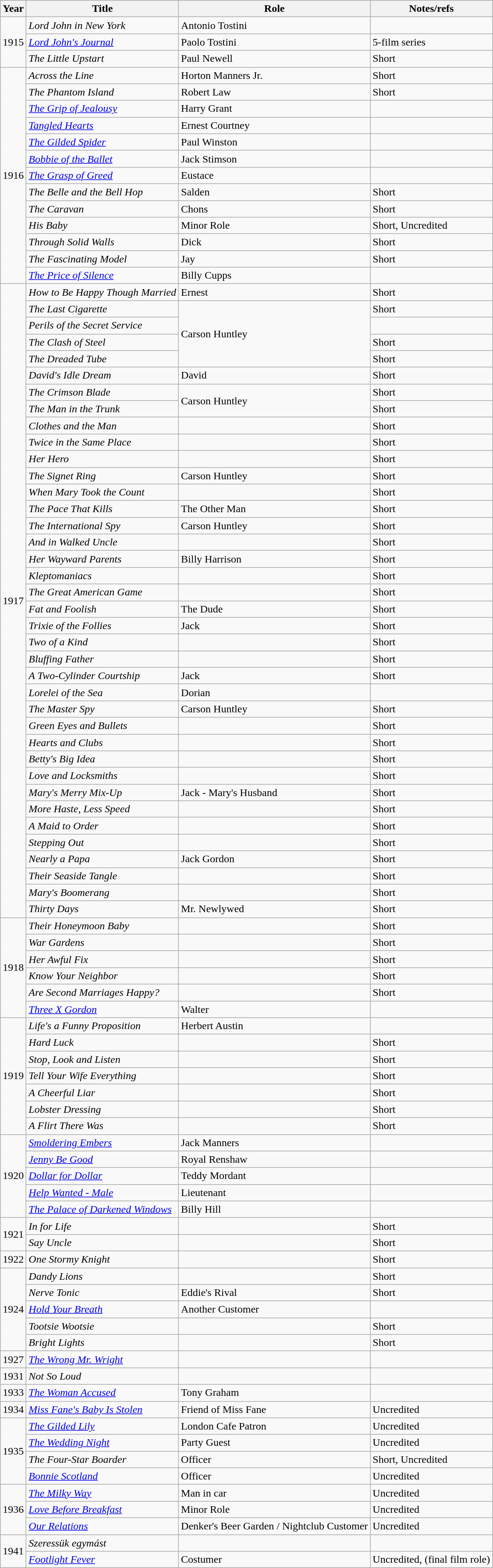<table class="wikitable sortable">
<tr>
<th>Year</th>
<th>Title</th>
<th>Role</th>
<th class="unsortable">Notes/refs</th>
</tr>
<tr>
<td rowspan=3>1915</td>
<td><em>Lord John in New York</em></td>
<td>Antonio Tostini</td>
<td></td>
</tr>
<tr>
<td><em><a href='#'>Lord John's Journal</a></em></td>
<td>Paolo Tostini</td>
<td>5-film series</td>
</tr>
<tr>
<td><em>The Little Upstart</em></td>
<td>Paul Newell</td>
<td>Short</td>
</tr>
<tr>
<td rowspan=13>1916</td>
<td><em>Across the Line</em></td>
<td>Horton Manners Jr.</td>
<td>Short</td>
</tr>
<tr>
<td><em>The Phantom Island</em></td>
<td>Robert Law</td>
<td>Short</td>
</tr>
<tr>
<td><em><a href='#'>The Grip of Jealousy</a></em></td>
<td>Harry Grant</td>
<td></td>
</tr>
<tr>
<td><em><a href='#'>Tangled Hearts</a></em></td>
<td>Ernest Courtney</td>
<td></td>
</tr>
<tr>
<td><em><a href='#'>The Gilded Spider</a></em></td>
<td>Paul Winston</td>
<td></td>
</tr>
<tr>
<td><em><a href='#'>Bobbie of the Ballet</a></em></td>
<td>Jack Stimson</td>
<td></td>
</tr>
<tr>
<td><em><a href='#'>The Grasp of Greed</a></em></td>
<td>Eustace</td>
<td></td>
</tr>
<tr>
<td><em>The Belle and the Bell Hop</em></td>
<td>Salden</td>
<td>Short</td>
</tr>
<tr>
<td><em>The Caravan</em></td>
<td>Chons</td>
<td>Short</td>
</tr>
<tr>
<td><em>His Baby</em></td>
<td>Minor Role</td>
<td>Short, Uncredited</td>
</tr>
<tr>
<td><em>Through Solid Walls</em></td>
<td>Dick</td>
<td>Short</td>
</tr>
<tr>
<td><em>The Fascinating Model</em></td>
<td>Jay</td>
<td>Short</td>
</tr>
<tr>
<td><em><a href='#'>The Price of Silence</a></em></td>
<td>Billy Cupps</td>
<td></td>
</tr>
<tr>
<td rowspan=38>1917</td>
<td><em>How to Be Happy Though Married</em></td>
<td>Ernest</td>
<td>Short</td>
</tr>
<tr>
<td><em>The Last Cigarette</em></td>
<td rowspan=4>Carson Huntley</td>
<td>Short</td>
</tr>
<tr>
<td><em>Perils of the Secret Service</em></td>
<td></td>
</tr>
<tr>
<td><em>The Clash of Steel</em></td>
<td>Short</td>
</tr>
<tr>
<td><em>The Dreaded Tube</em></td>
<td>Short</td>
</tr>
<tr>
<td><em>David's Idle Dream</em></td>
<td>David</td>
<td>Short</td>
</tr>
<tr>
<td><em>The Crimson Blade</em></td>
<td rowspan=2>Carson Huntley</td>
<td>Short</td>
</tr>
<tr>
<td><em>The Man in the Trunk</em></td>
<td>Short</td>
</tr>
<tr>
<td><em>Clothes and the Man</em></td>
<td></td>
<td>Short</td>
</tr>
<tr>
<td><em>Twice in the Same Place</em></td>
<td></td>
<td>Short</td>
</tr>
<tr>
<td><em>Her Hero</em></td>
<td></td>
<td>Short</td>
</tr>
<tr>
<td><em>The Signet Ring</em></td>
<td>Carson Huntley</td>
<td>Short</td>
</tr>
<tr>
<td><em>When Mary Took the Count</em></td>
<td></td>
<td>Short</td>
</tr>
<tr>
<td><em>The Pace That Kills</em></td>
<td>The Other Man</td>
<td>Short</td>
</tr>
<tr>
<td><em>The International Spy</em></td>
<td>Carson Huntley</td>
<td>Short</td>
</tr>
<tr>
<td><em>And in Walked Uncle</em></td>
<td></td>
<td>Short</td>
</tr>
<tr>
<td><em>Her Wayward Parents</em></td>
<td>Billy Harrison</td>
<td>Short</td>
</tr>
<tr>
<td><em>Kleptomaniacs</em></td>
<td></td>
<td>Short</td>
</tr>
<tr>
<td><em>The Great American Game</em></td>
<td></td>
<td>Short</td>
</tr>
<tr>
<td><em>Fat and Foolish</em></td>
<td>The Dude</td>
<td>Short</td>
</tr>
<tr>
<td><em>Trixie of the Follies</em></td>
<td>Jack</td>
<td>Short</td>
</tr>
<tr>
<td><em>Two of a Kind</em></td>
<td></td>
<td>Short</td>
</tr>
<tr>
<td><em>Bluffing Father</em></td>
<td></td>
<td>Short</td>
</tr>
<tr>
<td><em>A Two-Cylinder Courtship</em></td>
<td>Jack</td>
<td>Short</td>
</tr>
<tr>
<td><em>Lorelei of the Sea</em></td>
<td>Dorian</td>
<td></td>
</tr>
<tr>
<td><em>The Master Spy</em></td>
<td>Carson Huntley</td>
<td>Short</td>
</tr>
<tr>
<td><em>Green Eyes and Bullets</em></td>
<td></td>
<td>Short</td>
</tr>
<tr>
<td><em>Hearts and Clubs</em></td>
<td></td>
<td>Short</td>
</tr>
<tr>
<td><em>Betty's Big Idea</em></td>
<td></td>
<td>Short</td>
</tr>
<tr>
<td><em>Love and Locksmiths</em></td>
<td></td>
<td>Short</td>
</tr>
<tr>
<td><em>Mary's Merry Mix-Up</em></td>
<td>Jack - Mary's Husband</td>
<td>Short</td>
</tr>
<tr>
<td><em>More Haste, Less Speed</em></td>
<td></td>
<td>Short</td>
</tr>
<tr>
<td><em>A Maid to Order</em></td>
<td></td>
<td>Short</td>
</tr>
<tr>
<td><em>Stepping Out</em></td>
<td></td>
<td>Short</td>
</tr>
<tr>
<td><em>Nearly a Papa</em></td>
<td>Jack Gordon</td>
<td>Short</td>
</tr>
<tr>
<td><em>Their Seaside Tangle</em></td>
<td></td>
<td>Short</td>
</tr>
<tr>
<td><em>Mary's Boomerang</em></td>
<td></td>
<td>Short</td>
</tr>
<tr>
<td><em>Thirty Days</em></td>
<td>Mr. Newlywed</td>
<td>Short</td>
</tr>
<tr>
<td rowspan=6>1918</td>
<td><em>Their Honeymoon Baby</em></td>
<td></td>
<td>Short</td>
</tr>
<tr>
<td><em>War Gardens</em></td>
<td></td>
<td>Short</td>
</tr>
<tr>
<td><em>Her Awful Fix</em></td>
<td></td>
<td>Short</td>
</tr>
<tr>
<td><em>Know Your Neighbor</em></td>
<td></td>
<td>Short</td>
</tr>
<tr>
<td><em>Are Second Marriages Happy?</em></td>
<td></td>
<td>Short</td>
</tr>
<tr>
<td><em><a href='#'>Three X Gordon</a></em></td>
<td>Walter</td>
<td></td>
</tr>
<tr>
<td rowspan=7>1919</td>
<td><em>Life's a Funny Proposition</em></td>
<td>Herbert Austin</td>
<td></td>
</tr>
<tr>
<td><em>Hard Luck</em></td>
<td></td>
<td>Short</td>
</tr>
<tr>
<td><em>Stop, Look and Listen</em></td>
<td></td>
<td>Short</td>
</tr>
<tr>
<td><em>Tell Your Wife Everything</em></td>
<td></td>
<td>Short</td>
</tr>
<tr>
<td><em>A Cheerful Liar</em></td>
<td></td>
<td>Short</td>
</tr>
<tr>
<td><em>Lobster Dressing</em></td>
<td></td>
<td>Short</td>
</tr>
<tr>
<td><em>A Flirt There Was</em></td>
<td></td>
<td>Short</td>
</tr>
<tr>
<td rowspan=5>1920</td>
<td><em><a href='#'>Smoldering Embers</a></em></td>
<td>Jack Manners</td>
<td></td>
</tr>
<tr>
<td><em><a href='#'>Jenny Be Good</a></em></td>
<td>Royal Renshaw</td>
<td></td>
</tr>
<tr>
<td><em><a href='#'>Dollar for Dollar</a></em></td>
<td>Teddy Mordant</td>
<td></td>
</tr>
<tr>
<td><em><a href='#'>Help Wanted - Male</a></em></td>
<td>Lieutenant</td>
<td></td>
</tr>
<tr>
<td><em><a href='#'>The Palace of Darkened Windows</a></em></td>
<td>Billy Hill</td>
<td></td>
</tr>
<tr>
<td rowspan=2>1921</td>
<td><em>In for Life</em></td>
<td></td>
<td>Short</td>
</tr>
<tr>
<td><em>Say Uncle</em></td>
<td></td>
<td>Short</td>
</tr>
<tr>
<td>1922</td>
<td><em>One Stormy Knight</em></td>
<td></td>
<td>Short</td>
</tr>
<tr>
<td rowspan=5>1924</td>
<td><em>Dandy Lions</em></td>
<td></td>
<td>Short</td>
</tr>
<tr>
<td><em>Nerve Tonic</em></td>
<td>Eddie's Rival</td>
<td>Short</td>
</tr>
<tr>
<td><em><a href='#'>Hold Your Breath</a></em></td>
<td>Another Customer</td>
<td></td>
</tr>
<tr>
<td><em>Tootsie Wootsie</em></td>
<td></td>
<td>Short</td>
</tr>
<tr>
<td><em>Bright Lights</em></td>
<td></td>
<td>Short</td>
</tr>
<tr>
<td>1927</td>
<td><em><a href='#'>The Wrong Mr. Wright</a></em></td>
<td></td>
<td></td>
</tr>
<tr>
<td>1931</td>
<td><em>Not So Loud</em></td>
<td></td>
<td></td>
</tr>
<tr>
<td>1933</td>
<td><em><a href='#'>The Woman Accused</a></em></td>
<td>Tony Graham</td>
<td></td>
</tr>
<tr>
<td>1934</td>
<td><em><a href='#'>Miss Fane's Baby Is Stolen</a></em></td>
<td>Friend of Miss Fane</td>
<td>Uncredited</td>
</tr>
<tr>
<td rowspan=4>1935</td>
<td><em><a href='#'>The Gilded Lily</a></em></td>
<td>London Cafe Patron</td>
<td>Uncredited</td>
</tr>
<tr>
<td><em><a href='#'>The Wedding Night</a></em></td>
<td>Party Guest</td>
<td>Uncredited</td>
</tr>
<tr>
<td><em>The Four-Star Boarder</em></td>
<td>Officer</td>
<td>Short, Uncredited</td>
</tr>
<tr>
<td><em><a href='#'>Bonnie Scotland</a></em></td>
<td>Officer</td>
<td>Uncredited</td>
</tr>
<tr>
<td rowspan=3>1936</td>
<td><em><a href='#'>The Milky Way</a></em></td>
<td>Man in car</td>
<td>Uncredited</td>
</tr>
<tr>
<td><em><a href='#'>Love Before Breakfast</a></em></td>
<td>Minor Role</td>
<td>Uncredited</td>
</tr>
<tr>
<td><em><a href='#'>Our Relations</a></em></td>
<td>Denker's Beer Garden / Nightclub Customer</td>
<td>Uncredited</td>
</tr>
<tr>
<td rowspan=2>1941</td>
<td><em>Szeressük egymást</em></td>
<td></td>
<td></td>
</tr>
<tr>
<td><em><a href='#'>Footlight Fever</a></em></td>
<td>Costumer</td>
<td>Uncredited, (final film role)</td>
</tr>
</table>
